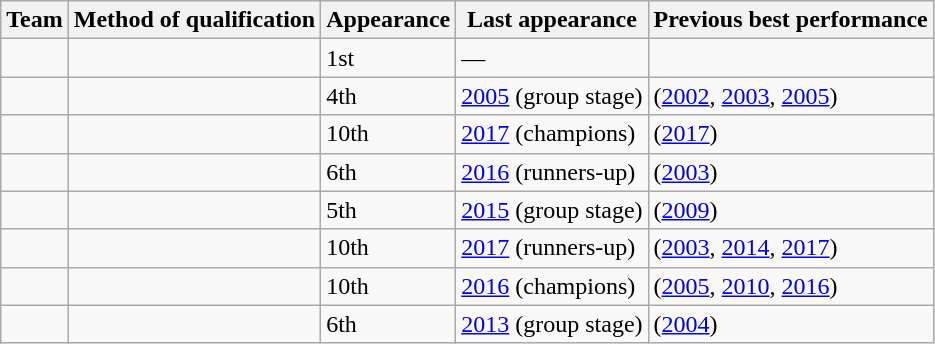<table class="wikitable sortable">
<tr>
<th>Team</th>
<th>Method of qualification</th>
<th data-sort-type="number">Appearance</th>
<th>Last appearance</th>
<th>Previous best performance</th>
</tr>
<tr>
<td></td>
<td></td>
<td>1st</td>
<td>—</td>
<td></td>
</tr>
<tr>
<td></td>
<td></td>
<td>4th</td>
<td><a href='#'>2005</a> (group stage)</td>
<td> (<a href='#'>2002</a>, <a href='#'>2003</a>, <a href='#'>2005</a>)</td>
</tr>
<tr>
<td></td>
<td></td>
<td>10th</td>
<td><a href='#'>2017</a> (champions)</td>
<td> (<a href='#'>2017</a>)</td>
</tr>
<tr>
<td></td>
<td></td>
<td>6th</td>
<td><a href='#'>2016</a> (runners-up)</td>
<td> (<a href='#'>2003</a>)</td>
</tr>
<tr>
<td></td>
<td></td>
<td>5th</td>
<td><a href='#'>2015</a> (group stage)</td>
<td> (<a href='#'>2009</a>)</td>
</tr>
<tr>
<td></td>
<td></td>
<td>10th</td>
<td><a href='#'>2017</a> (runners-up)</td>
<td> (<a href='#'>2003</a>, <a href='#'>2014</a>, <a href='#'>2017</a>)</td>
</tr>
<tr>
<td></td>
<td></td>
<td>10th</td>
<td><a href='#'>2016</a> (champions)</td>
<td> (<a href='#'>2005</a>, <a href='#'>2010</a>, <a href='#'>2016</a>)</td>
</tr>
<tr>
<td></td>
<td></td>
<td>6th</td>
<td><a href='#'>2013</a> (group stage)</td>
<td> (<a href='#'>2004</a>)</td>
</tr>
</table>
